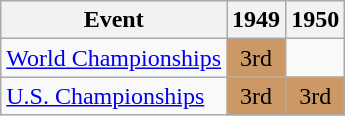<table class="wikitable">
<tr>
<th>Event</th>
<th>1949</th>
<th>1950</th>
</tr>
<tr>
<td><a href='#'>World Championships</a></td>
<td align="center" bgcolor="cc9966">3rd</td>
<td></td>
</tr>
<tr>
<td><a href='#'>U.S. Championships</a></td>
<td align="center" bgcolor="cc9966">3rd</td>
<td align="center" bgcolor="cc9966">3rd</td>
</tr>
</table>
